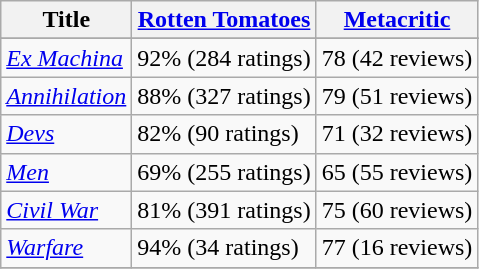<table class="wikitable">
<tr>
<th>Title</th>
<th><a href='#'>Rotten Tomatoes</a></th>
<th><a href='#'>Metacritic</a></th>
</tr>
<tr>
</tr>
<tr>
<td><em><a href='#'>Ex Machina</a></em></td>
<td>92% (284 ratings)</td>
<td>78 (42 reviews)</td>
</tr>
<tr>
<td><em><a href='#'>Annihilation</a></em></td>
<td>88% (327 ratings)</td>
<td>79 (51 reviews)</td>
</tr>
<tr>
<td><em><a href='#'>Devs</a></em></td>
<td>82% (90 ratings)</td>
<td>71 (32 reviews)</td>
</tr>
<tr>
<td><em><a href='#'>Men</a></em></td>
<td>69% (255 ratings)</td>
<td>65 (55 reviews)</td>
</tr>
<tr>
<td><em><a href='#'>Civil War</a></em></td>
<td>81% (391 ratings)</td>
<td>75 (60 reviews)</td>
</tr>
<tr>
<td><em><a href='#'>Warfare</a></em></td>
<td>94% (34 ratings)</td>
<td>77 (16 reviews)</td>
</tr>
<tr>
</tr>
</table>
